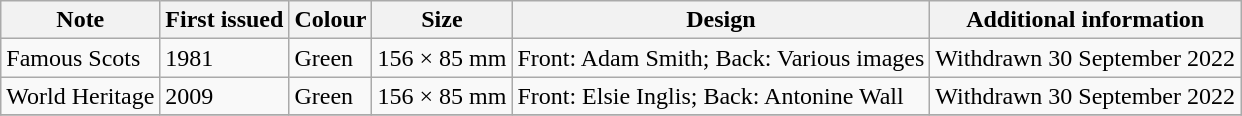<table class="wikitable">
<tr>
<th>Note</th>
<th>First issued</th>
<th>Colour</th>
<th>Size</th>
<th>Design</th>
<th>Additional information</th>
</tr>
<tr>
<td>Famous Scots</td>
<td>1981</td>
<td>Green</td>
<td>156 × 85 mm</td>
<td>Front: Adam Smith; Back: Various images</td>
<td>Withdrawn 30 September 2022</td>
</tr>
<tr>
<td>World Heritage</td>
<td>2009</td>
<td>Green</td>
<td>156 × 85 mm</td>
<td>Front: Elsie Inglis; Back: Antonine Wall</td>
<td>Withdrawn 30 September 2022</td>
</tr>
<tr>
</tr>
</table>
